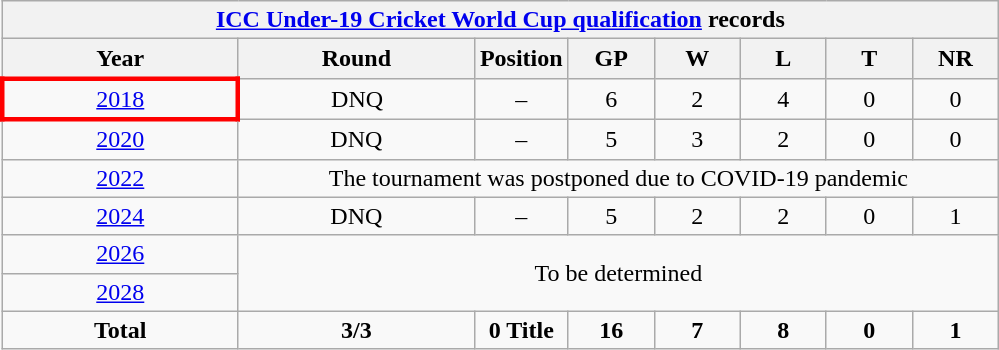<table class="wikitable" style="text-align: center; width=900px;">
<tr>
<th colspan=9><a href='#'>ICC Under-19 Cricket World Cup qualification</a> records</th>
</tr>
<tr>
<th width=150>Year</th>
<th width=150>Round</th>
<th width=50>Position</th>
<th width=50>GP</th>
<th width=50>W</th>
<th width=50>L</th>
<th width=50>T</th>
<th width=50>NR</th>
</tr>
<tr>
<td style="border: 3px solid red"> <a href='#'>2018</a></td>
<td>DNQ</td>
<td>–</td>
<td>6</td>
<td>2</td>
<td>4</td>
<td>0</td>
<td>0</td>
</tr>
<tr>
<td> <a href='#'>2020</a></td>
<td>DNQ</td>
<td>–</td>
<td>5</td>
<td>3</td>
<td>2</td>
<td>0</td>
<td>0</td>
</tr>
<tr>
<td> <a href='#'>2022</a></td>
<td colspan=8>The tournament was postponed due to COVID-19 pandemic</td>
</tr>
<tr>
<td> <a href='#'>2024</a></td>
<td>DNQ</td>
<td>–</td>
<td>5</td>
<td>2</td>
<td>2</td>
<td>0</td>
<td>1</td>
</tr>
<tr>
<td> <a href='#'>2026</a></td>
<td rowspan=2 colspan=8>To be determined</td>
</tr>
<tr>
<td> <a href='#'>2028</a></td>
</tr>
<tr>
<td><strong>Total</strong></td>
<td><strong>3/3</strong></td>
<td><strong>0 Title</strong></td>
<td><strong>16</strong></td>
<td><strong>7</strong></td>
<td><strong>8</strong></td>
<td><strong>0</strong></td>
<td><strong>1</strong></td>
</tr>
</table>
